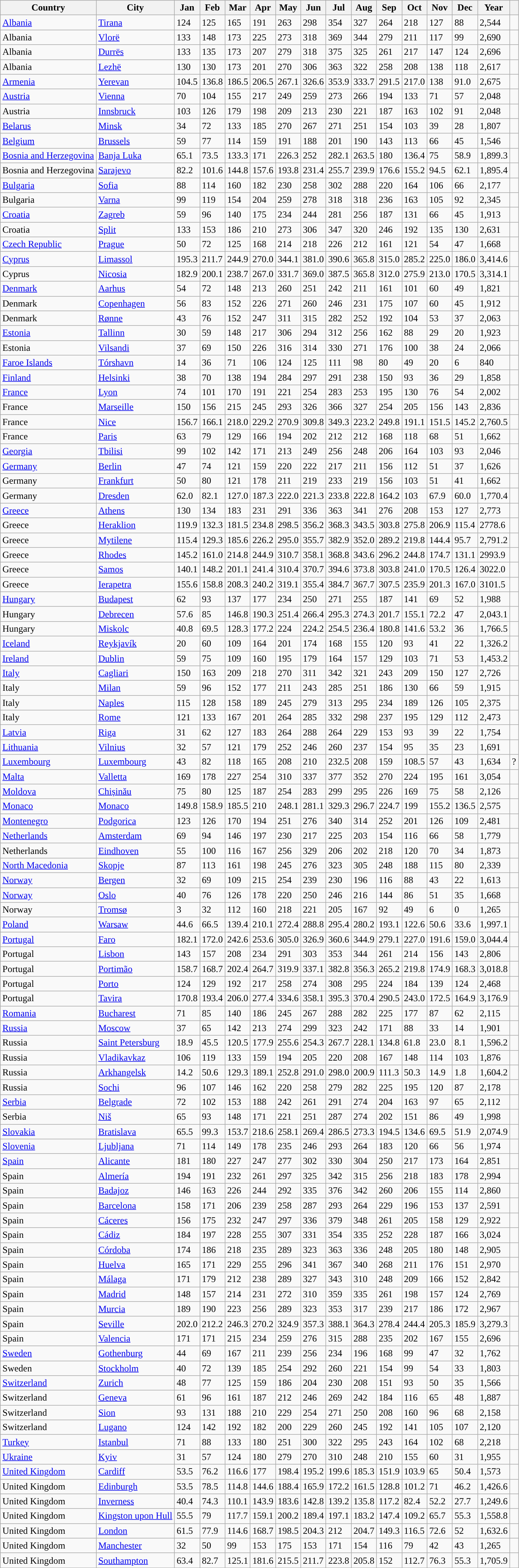<table class="wikitable sortable sticky-header">
<tr style="vertical-align:top">
<th>Country</th>
<th>City</th>
<th>Jan</th>
<th>Feb</th>
<th>Mar</th>
<th>Apr</th>
<th>May</th>
<th>Jun</th>
<th>Jul</th>
<th>Aug</th>
<th>Sep</th>
<th>Oct</th>
<th>Nov</th>
<th>Dec</th>
<th>Year</th>
<th></th>
</tr>
<tr>
<td style="text-align:left;"><a href='#'>Albania</a></td>
<td style="text-align:left;"><a href='#'>Tirana</a></td>
<td>124</td>
<td>125</td>
<td>165</td>
<td>191</td>
<td>263</td>
<td>298</td>
<td>354</td>
<td>327</td>
<td>264</td>
<td>218</td>
<td>127</td>
<td>88</td>
<td>2,544</td>
<td style="text-align:center;"></td>
</tr>
<tr>
<td style="text-align:left;">Albania</td>
<td style="text-align:left;"><a href='#'>Vlorë</a></td>
<td>133</td>
<td>148</td>
<td>173</td>
<td>225</td>
<td>273</td>
<td>318</td>
<td>369</td>
<td>344</td>
<td>279</td>
<td>211</td>
<td>117</td>
<td>99</td>
<td>2,690</td>
<td style="text-align:center;"></td>
</tr>
<tr>
<td style="text-align:left;">Albania</td>
<td style="text-align:left;"><a href='#'>Durrës</a></td>
<td>133</td>
<td>135</td>
<td>173</td>
<td>207</td>
<td>279</td>
<td>318</td>
<td>375</td>
<td>325</td>
<td>261</td>
<td>217</td>
<td>147</td>
<td>124</td>
<td>2,696</td>
<td style="text-align:center;"></td>
</tr>
<tr>
<td style="text-align:left;">Albania</td>
<td style="text-align:left;"><a href='#'>Lezhë</a></td>
<td>130</td>
<td>130</td>
<td>173</td>
<td>201</td>
<td>270</td>
<td>306</td>
<td>363</td>
<td>322</td>
<td>258</td>
<td>208</td>
<td>138</td>
<td>118</td>
<td>2,617</td>
<td style="text-align:center;"></td>
</tr>
<tr |->
<td style="text-align:left;"><a href='#'>Armenia</a></td>
<td style="text-align:left;"><a href='#'>Yerevan</a></td>
<td>104.5</td>
<td>136.8</td>
<td>186.5</td>
<td>206.5</td>
<td>267.1</td>
<td>326.6</td>
<td>353.9</td>
<td>333.7</td>
<td>291.5</td>
<td>217.0</td>
<td>138</td>
<td>91.0</td>
<td>2,675</td>
<td style="text-align:center;"></td>
</tr>
<tr>
<td style="text-align:left;"><a href='#'>Austria</a></td>
<td style="text-align:left;"><a href='#'>Vienna</a></td>
<td>70</td>
<td>104</td>
<td>155</td>
<td>217</td>
<td>249</td>
<td>259</td>
<td>273</td>
<td>266</td>
<td>194</td>
<td>133</td>
<td>71</td>
<td>57</td>
<td>2,048</td>
<td style="text-align:center;"></td>
</tr>
<tr>
<td style="text-align:left;">Austria</td>
<td style="text-align:left;"><a href='#'>Innsbruck</a></td>
<td>103</td>
<td>126</td>
<td>179</td>
<td>198</td>
<td>209</td>
<td>213</td>
<td>230</td>
<td>221</td>
<td>187</td>
<td>163</td>
<td>102</td>
<td>91</td>
<td>2,048</td>
<td style="text-align:center;"></td>
</tr>
<tr>
<td style="text-align:left;"><a href='#'>Belarus</a></td>
<td style="text-align:left;"><a href='#'>Minsk</a></td>
<td>34</td>
<td>72</td>
<td>133</td>
<td>185</td>
<td>270</td>
<td>267</td>
<td>271</td>
<td>251</td>
<td>154</td>
<td>103</td>
<td>39</td>
<td>28</td>
<td>1,807</td>
<td style="text-align:center;"></td>
</tr>
<tr>
<td style="text-align:left;"><a href='#'>Belgium</a></td>
<td style="text-align:left;"><a href='#'>Brussels</a></td>
<td>59</td>
<td>77</td>
<td>114</td>
<td>159</td>
<td>191</td>
<td>188</td>
<td>201</td>
<td>190</td>
<td>143</td>
<td>113</td>
<td>66</td>
<td>45</td>
<td>1,546</td>
<td style="text-align:center;"></td>
</tr>
<tr>
<td style="text-align:left;"><a href='#'>Bosnia and Herzegovina</a></td>
<td style="text-align:left;"><a href='#'>Banja Luka</a></td>
<td>65.1</td>
<td>73.5</td>
<td>133.3</td>
<td>171</td>
<td>226.3</td>
<td>252</td>
<td>282.1</td>
<td>263.5</td>
<td>180</td>
<td>136.4</td>
<td>75</td>
<td>58.9</td>
<td>1,899.3</td>
<td style="text-align:center;"></td>
</tr>
<tr>
<td style="text-align:left;">Bosnia and Herzegovina</td>
<td style="text-align:left;"><a href='#'>Sarajevo</a></td>
<td>82.2</td>
<td>101.6</td>
<td>144.8</td>
<td>157.6</td>
<td>193.8</td>
<td>231.4</td>
<td>255.7</td>
<td>239.9</td>
<td>176.6</td>
<td>155.2</td>
<td>94.5</td>
<td>62.1</td>
<td>1,895.4</td>
<td style="text-align:center;"></td>
</tr>
<tr>
<td style="text-align:left;"><a href='#'>Bulgaria</a></td>
<td style="text-align:left;"><a href='#'>Sofia</a></td>
<td>88</td>
<td>114</td>
<td>160</td>
<td>182</td>
<td>230</td>
<td>258</td>
<td>302</td>
<td>288</td>
<td>220</td>
<td>164</td>
<td>106</td>
<td>66</td>
<td>2,177</td>
<td style="text-align:center;"></td>
</tr>
<tr>
<td style="text-align:left;">Bulgaria</td>
<td style="text-align:left;"><a href='#'>Varna</a></td>
<td>99</td>
<td>119</td>
<td>154</td>
<td>204</td>
<td>259</td>
<td>278</td>
<td>318</td>
<td>318</td>
<td>236</td>
<td>163</td>
<td>105</td>
<td>92</td>
<td>2,345</td>
<td style="text-align:center;"></td>
</tr>
<tr>
<td style="text-align:left;"><a href='#'>Croatia</a></td>
<td style="text-align:left;"><a href='#'>Zagreb</a></td>
<td>59</td>
<td>96</td>
<td>140</td>
<td>175</td>
<td>234</td>
<td>244</td>
<td>281</td>
<td>256</td>
<td>187</td>
<td>131</td>
<td>66</td>
<td>45</td>
<td>1,913</td>
<td style="text-align:center;"></td>
</tr>
<tr>
<td style="text-align:left;">Croatia</td>
<td style="text-align:left;"><a href='#'>Split</a></td>
<td>133</td>
<td>153</td>
<td>186</td>
<td>210</td>
<td>273</td>
<td>306</td>
<td>347</td>
<td>320</td>
<td>246</td>
<td>192</td>
<td>135</td>
<td>130</td>
<td>2,631</td>
<td style="text-align:center;"></td>
</tr>
<tr>
<td style="text-align:left;"><a href='#'>Czech Republic</a></td>
<td style="text-align:left;"><a href='#'>Prague</a></td>
<td>50</td>
<td>72</td>
<td>125</td>
<td>168</td>
<td>214</td>
<td>218</td>
<td>226</td>
<td>212</td>
<td>161</td>
<td>121</td>
<td>54</td>
<td>47</td>
<td>1,668</td>
<td style="text-align:center;"></td>
</tr>
<tr>
<td style="text-align:left;"><a href='#'>Cyprus</a></td>
<td style="text-align:left;"><a href='#'>Limassol</a></td>
<td>195.3</td>
<td>211.7</td>
<td>244.9</td>
<td>270.0</td>
<td>344.1</td>
<td>381.0</td>
<td>390.6</td>
<td>365.8</td>
<td>315.0</td>
<td>285.2</td>
<td>225.0</td>
<td>186.0</td>
<td>3,414.6</td>
<td style="text-align:center;"></td>
</tr>
<tr>
<td style="text-align:left;">Cyprus</td>
<td style="text-align:left;"><a href='#'>Nicosia</a></td>
<td>182.9</td>
<td>200.1</td>
<td>238.7</td>
<td>267.0</td>
<td>331.7</td>
<td>369.0</td>
<td>387.5</td>
<td>365.8</td>
<td>312.0</td>
<td>275.9</td>
<td>213.0</td>
<td>170.5</td>
<td>3,314.1</td>
<td style="text-align:center;"></td>
</tr>
<tr>
<td style="text-align:left;"><a href='#'>Denmark</a></td>
<td style="text-align:left;"><a href='#'>Aarhus</a></td>
<td>54</td>
<td>72</td>
<td>148</td>
<td>213</td>
<td>260</td>
<td>251</td>
<td>242</td>
<td>211</td>
<td>161</td>
<td>101</td>
<td>60</td>
<td>49</td>
<td>1,821</td>
<td style="text-align:center;"></td>
</tr>
<tr>
<td style="text-align:left;">Denmark</td>
<td style="text-align:left;"><a href='#'>Copenhagen</a></td>
<td>56</td>
<td>83</td>
<td>152</td>
<td>226</td>
<td>271</td>
<td>260</td>
<td>246</td>
<td>231</td>
<td>175</td>
<td>107</td>
<td>60</td>
<td>45</td>
<td>1,912</td>
<td style="text-align:center;"></td>
</tr>
<tr>
<td style="text-align:left;">Denmark</td>
<td style="text-align:left;"><a href='#'>Rønne</a></td>
<td>43</td>
<td>76</td>
<td>152</td>
<td>247</td>
<td>311</td>
<td>315</td>
<td>282</td>
<td>252</td>
<td>192</td>
<td>104</td>
<td>53</td>
<td>37</td>
<td>2,063</td>
<td style="text-align:center;"></td>
</tr>
<tr>
<td style="text-align:left;"><a href='#'>Estonia</a></td>
<td style="text-align:left;"><a href='#'>Tallinn</a></td>
<td>30</td>
<td>59</td>
<td>148</td>
<td>217</td>
<td>306</td>
<td>294</td>
<td>312</td>
<td>256</td>
<td>162</td>
<td>88</td>
<td>29</td>
<td>20</td>
<td>1,923</td>
<td style="text-align:center;"></td>
</tr>
<tr>
<td style="text-align:left;">Estonia</td>
<td style="text-align:left;"><a href='#'>Vilsandi</a></td>
<td>37</td>
<td>69</td>
<td>150</td>
<td>226</td>
<td>316</td>
<td>314</td>
<td>330</td>
<td>271</td>
<td>176</td>
<td>100</td>
<td>38</td>
<td>24</td>
<td>2,066</td>
<td style="text-align:center;"></td>
</tr>
<tr>
<td style="text-align:left;"><a href='#'>Faroe Islands</a></td>
<td style="text-align:left;"><a href='#'>Tórshavn</a></td>
<td>14</td>
<td>36</td>
<td>71</td>
<td>106</td>
<td>124</td>
<td>125</td>
<td>111</td>
<td>98</td>
<td>80</td>
<td>49</td>
<td>20</td>
<td>6</td>
<td>840</td>
<td style="text-align:center;"></td>
</tr>
<tr>
<td style="text-align:left;"><a href='#'>Finland</a></td>
<td style="text-align:left;"><a href='#'>Helsinki</a></td>
<td>38</td>
<td>70</td>
<td>138</td>
<td>194</td>
<td>284</td>
<td>297</td>
<td>291</td>
<td>238</td>
<td>150</td>
<td>93</td>
<td>36</td>
<td>29</td>
<td>1,858</td>
<td style="text-align:center;"></td>
</tr>
<tr>
<td style="text-align:left;"><a href='#'>France</a></td>
<td style="text-align:left;"><a href='#'>Lyon</a></td>
<td>74</td>
<td>101</td>
<td>170</td>
<td>191</td>
<td>221</td>
<td>254</td>
<td>283</td>
<td>253</td>
<td>195</td>
<td>130</td>
<td>76</td>
<td>54</td>
<td>2,002</td>
<td style="text-align:center;"></td>
</tr>
<tr>
<td style="text-align:left;">France</td>
<td style="text-align:left;"><a href='#'>Marseille</a></td>
<td>150</td>
<td>156</td>
<td>215</td>
<td>245</td>
<td>293</td>
<td>326</td>
<td>366</td>
<td>327</td>
<td>254</td>
<td>205</td>
<td>156</td>
<td>143</td>
<td>2,836</td>
<td style="text-align:center;"></td>
</tr>
<tr>
<td style="text-align:left;">France</td>
<td style="text-align:left;"><a href='#'>Nice</a></td>
<td>156.7</td>
<td>166.1</td>
<td>218.0</td>
<td>229.2</td>
<td>270.9</td>
<td>309.8</td>
<td>349.3</td>
<td>223.2</td>
<td>249.8</td>
<td>191.1</td>
<td>151.5</td>
<td>145.2</td>
<td>2,760.5</td>
<td style="text-align:center;"></td>
</tr>
<tr>
<td style="text-align:left;">France</td>
<td style="text-align:left;"><a href='#'>Paris</a></td>
<td>63</td>
<td>79</td>
<td>129</td>
<td>166</td>
<td>194</td>
<td>202</td>
<td>212</td>
<td>212</td>
<td>168</td>
<td>118</td>
<td>68</td>
<td>51</td>
<td>1,662</td>
<td style="text-align:center;"></td>
</tr>
<tr>
<td style="text-align:left;"><a href='#'>Georgia</a></td>
<td style="text-align:left;"><a href='#'>Tbilisi</a></td>
<td>99</td>
<td>102</td>
<td>142</td>
<td>171</td>
<td>213</td>
<td>249</td>
<td>256</td>
<td>248</td>
<td>206</td>
<td>164</td>
<td>103</td>
<td>93</td>
<td>2,046</td>
<td style="text-align:center;"></td>
</tr>
<tr>
<td style="text-align:left;"><a href='#'>Germany</a></td>
<td style="text-align:left;"><a href='#'>Berlin</a></td>
<td>47</td>
<td>74</td>
<td>121</td>
<td>159</td>
<td>220</td>
<td>222</td>
<td>217</td>
<td>211</td>
<td>156</td>
<td>112</td>
<td>51</td>
<td>37</td>
<td>1,626</td>
<td style="text-align:center;"></td>
</tr>
<tr>
<td style="text-align:left;">Germany</td>
<td style="text-align:left;"><a href='#'>Frankfurt</a></td>
<td>50</td>
<td>80</td>
<td>121</td>
<td>178</td>
<td>211</td>
<td>219</td>
<td>233</td>
<td>219</td>
<td>156</td>
<td>103</td>
<td>51</td>
<td>41</td>
<td>1,662</td>
<td style="text-align:center;"></td>
</tr>
<tr>
<td style="text-align:left;">Germany</td>
<td style="text-align:left;"><a href='#'>Dresden</a></td>
<td>62.0</td>
<td>82.1</td>
<td>127.0</td>
<td>187.3</td>
<td>222.0</td>
<td>221.3</td>
<td>233.8</td>
<td>222.8</td>
<td>164.2</td>
<td>103</td>
<td>67.9</td>
<td>60.0</td>
<td>1,770.4</td>
<td style="text-align:center;"></td>
</tr>
<tr>
<td style="text-align:left;"><a href='#'>Greece</a></td>
<td style="text-align:left;"><a href='#'>Athens</a></td>
<td>130</td>
<td>134</td>
<td>183</td>
<td>231</td>
<td>291</td>
<td>336</td>
<td>363</td>
<td>341</td>
<td>276</td>
<td>208</td>
<td>153</td>
<td>127</td>
<td>2,773</td>
<td style="text-align:center;"></td>
</tr>
<tr>
<td style="text-align:left;">Greece</td>
<td style="text-align:left;"><a href='#'>Heraklion</a></td>
<td>119.9</td>
<td>132.3</td>
<td>181.5</td>
<td>234.8</td>
<td>298.5</td>
<td>356.2</td>
<td>368.3</td>
<td>343.5</td>
<td>303.8</td>
<td>275.8</td>
<td>206.9</td>
<td>115.4</td>
<td>2778.6</td>
<td style="text-align:center;"></td>
</tr>
<tr>
<td style="text-align:left;">Greece</td>
<td style="text-align:left;"><a href='#'>Mytilene</a></td>
<td>115.4</td>
<td>129.3</td>
<td>185.6</td>
<td>226.2</td>
<td>295.0</td>
<td>355.7</td>
<td>382.9</td>
<td>352.0</td>
<td>289.2</td>
<td>219.8</td>
<td>144.4</td>
<td>95.7</td>
<td>2,791.2</td>
<td style="text-align:center;"></td>
</tr>
<tr>
<td style="text-align:left;">Greece</td>
<td style="text-align:left;"><a href='#'>Rhodes</a></td>
<td>145.2</td>
<td>161.0</td>
<td>214.8</td>
<td>244.9</td>
<td>310.7</td>
<td>358.1</td>
<td>368.8</td>
<td>343.6</td>
<td>296.2</td>
<td>244.8</td>
<td>174.7</td>
<td>131.1</td>
<td>2993.9</td>
<td style="text-align:center;"></td>
</tr>
<tr>
<td style="text-align:left;">Greece</td>
<td style="text-align:left;"><a href='#'>Samos</a></td>
<td>140.1</td>
<td>148.2</td>
<td>201.1</td>
<td>241.4</td>
<td>310.4</td>
<td>370.7</td>
<td>394.6</td>
<td>373.8</td>
<td>303.8</td>
<td>241.0</td>
<td>170.5</td>
<td>126.4</td>
<td>3022.0</td>
<td style="text-align:center;"></td>
</tr>
<tr>
<td style="text-align:left;">Greece</td>
<td style="text-align:left;"><a href='#'>Ierapetra</a></td>
<td>155.6</td>
<td>158.8</td>
<td>208.3</td>
<td>240.2</td>
<td>319.1</td>
<td>355.4</td>
<td>384.7</td>
<td>367.7</td>
<td>307.5</td>
<td>235.9</td>
<td>201.3</td>
<td>167.0</td>
<td>3101.5</td>
<td style="text-align:center;"></td>
</tr>
<tr>
<td style="text-align:left;"><a href='#'>Hungary</a></td>
<td style="text-align:left;"><a href='#'>Budapest</a></td>
<td>62</td>
<td>93</td>
<td>137</td>
<td>177</td>
<td>234</td>
<td>250</td>
<td>271</td>
<td>255</td>
<td>187</td>
<td>141</td>
<td>69</td>
<td>52</td>
<td>1,988</td>
<td style="text-align:center;"></td>
</tr>
<tr>
<td style="text-align:left;">Hungary</td>
<td style="text-align:left;"><a href='#'>Debrecen</a></td>
<td>57.6</td>
<td>85</td>
<td>146.8</td>
<td>190.3</td>
<td>251.4</td>
<td>266.4</td>
<td>295.3</td>
<td>274.3</td>
<td>201.7</td>
<td>155.1</td>
<td>72.2</td>
<td>47</td>
<td>2,043.1</td>
<td style="text-align:center;"></td>
</tr>
<tr>
<td style="text-align:left;">Hungary</td>
<td style="text-align:left;"><a href='#'>Miskolc</a></td>
<td>40.8</td>
<td>69.5</td>
<td>128.3</td>
<td>177.2</td>
<td>224</td>
<td>224.2</td>
<td>254.5</td>
<td>236.4</td>
<td>180.8</td>
<td>141.6</td>
<td>53.2</td>
<td>36</td>
<td>1,766.5</td>
<td style="text-align:center;"></td>
</tr>
<tr>
<td style="text-align:left;"><a href='#'>Iceland</a></td>
<td style="text-align:left;"><a href='#'>Reykjavík</a></td>
<td>20</td>
<td>60</td>
<td>109</td>
<td>164</td>
<td>201</td>
<td>174</td>
<td>168</td>
<td>155</td>
<td>120</td>
<td>93</td>
<td>41</td>
<td>22</td>
<td>1,326.2</td>
<td style="text-align:center;"></td>
</tr>
<tr>
<td style="text-align:left;"><a href='#'>Ireland</a></td>
<td style="text-align:left;"><a href='#'>Dublin</a></td>
<td>59</td>
<td>75</td>
<td>109</td>
<td>160</td>
<td>195</td>
<td>179</td>
<td>164</td>
<td>157</td>
<td>129</td>
<td>103</td>
<td>71</td>
<td>53</td>
<td>1,453.2</td>
<td style="text-align:center;"></td>
</tr>
<tr>
<td style="text-align:left;"><a href='#'>Italy</a></td>
<td style="text-align:left;"><a href='#'>Cagliari</a></td>
<td>150</td>
<td>163</td>
<td>209</td>
<td>218</td>
<td>270</td>
<td>311</td>
<td>342</td>
<td>321</td>
<td>243</td>
<td>209</td>
<td>150</td>
<td>127</td>
<td>2,726</td>
<td style="text-align:center;"></td>
</tr>
<tr>
<td style="text-align:left;">Italy</td>
<td style="text-align:left;"><a href='#'>Milan</a></td>
<td>59</td>
<td>96</td>
<td>152</td>
<td>177</td>
<td>211</td>
<td>243</td>
<td>285</td>
<td>251</td>
<td>186</td>
<td>130</td>
<td>66</td>
<td>59</td>
<td>1,915</td>
<td style="text-align:center;"></td>
</tr>
<tr>
<td style="text-align:left;">Italy</td>
<td style="text-align:left;"><a href='#'>Naples</a></td>
<td>115</td>
<td>128</td>
<td>158</td>
<td>189</td>
<td>245</td>
<td>279</td>
<td>313</td>
<td>295</td>
<td>234</td>
<td>189</td>
<td>126</td>
<td>105</td>
<td>2,375</td>
<td style="text-align:center;"></td>
</tr>
<tr>
<td style="text-align:left;">Italy</td>
<td style="text-align:left;"><a href='#'>Rome</a></td>
<td>121</td>
<td>133</td>
<td>167</td>
<td>201</td>
<td>264</td>
<td>285</td>
<td>332</td>
<td>298</td>
<td>237</td>
<td>195</td>
<td>129</td>
<td>112</td>
<td>2,473</td>
<td style="text-align:center;"></td>
</tr>
<tr>
<td style="text-align:left;"><a href='#'>Latvia</a></td>
<td style="text-align:left;"><a href='#'>Riga</a></td>
<td>31</td>
<td>62</td>
<td>127</td>
<td>183</td>
<td>264</td>
<td>288</td>
<td>264</td>
<td>229</td>
<td>153</td>
<td>93</td>
<td>39</td>
<td>22</td>
<td>1,754</td>
<td style="text-align:center;"></td>
</tr>
<tr>
<td style="text-align:left;"><a href='#'>Lithuania</a></td>
<td style="text-align:left;"><a href='#'>Vilnius</a></td>
<td>32</td>
<td>57</td>
<td>121</td>
<td>179</td>
<td>252</td>
<td>246</td>
<td>260</td>
<td>237</td>
<td>154</td>
<td>95</td>
<td>35</td>
<td>23</td>
<td>1,691</td>
<td style="text-align:center;"></td>
</tr>
<tr>
<td style="text-align:left;"><a href='#'>Luxembourg</a></td>
<td style="text-align:left;"><a href='#'>Luxembourg</a></td>
<td>43</td>
<td>82</td>
<td>118</td>
<td>165</td>
<td>208</td>
<td>210</td>
<td>232.5</td>
<td>208</td>
<td>159</td>
<td>108.5</td>
<td>57</td>
<td>43</td>
<td>1,634</td>
<td style="text-align:center;">?</td>
</tr>
<tr>
<td style="text-align:left;"><a href='#'>Malta</a></td>
<td style="text-align:left;"><a href='#'>Valletta</a></td>
<td>169</td>
<td>178</td>
<td>227</td>
<td>254</td>
<td>310</td>
<td>337</td>
<td>377</td>
<td>352</td>
<td>270</td>
<td>224</td>
<td>195</td>
<td>161</td>
<td>3,054</td>
<td style="text-align:center;"></td>
</tr>
<tr>
<td style="text-align:left;"><a href='#'>Moldova</a></td>
<td style="text-align:left;"><a href='#'>Chișinău</a></td>
<td>75</td>
<td>80</td>
<td>125</td>
<td>187</td>
<td>254</td>
<td>283</td>
<td>299</td>
<td>295</td>
<td>226</td>
<td>169</td>
<td>75</td>
<td>58</td>
<td>2,126</td>
<td style="text-align:center;"></td>
</tr>
<tr>
<td style="text-align:left;"><a href='#'>Monaco</a></td>
<td style="text-align:left;"><a href='#'>Monaco</a></td>
<td>149.8</td>
<td>158.9</td>
<td>185.5</td>
<td>210</td>
<td>248.1</td>
<td>281.1</td>
<td>329.3</td>
<td>296.7</td>
<td>224.7</td>
<td>199</td>
<td>155.2</td>
<td>136.5</td>
<td>2,575</td>
<td style="text-align:center;"></td>
</tr>
<tr>
<td style="text-align:left;"><a href='#'>Montenegro</a></td>
<td style="text-align:left;"><a href='#'>Podgorica</a></td>
<td>123</td>
<td>126</td>
<td>170</td>
<td>194</td>
<td>251</td>
<td>276</td>
<td>340</td>
<td>314</td>
<td>252</td>
<td>201</td>
<td>126</td>
<td>109</td>
<td>2,481</td>
<td style="text-align:center;"></td>
</tr>
<tr>
<td style="text-align:left;"><a href='#'>Netherlands</a></td>
<td style="text-align:left;"><a href='#'>Amsterdam</a></td>
<td>69</td>
<td>94</td>
<td>146</td>
<td>197</td>
<td>230</td>
<td>217</td>
<td>225</td>
<td>203</td>
<td>154</td>
<td>116</td>
<td>66</td>
<td>58</td>
<td>1,779</td>
<td style="text-align:center;"></td>
</tr>
<tr>
<td style="text-align:left;">Netherlands</td>
<td style="text-align:left;"><a href='#'>Eindhoven</a></td>
<td>55</td>
<td>100</td>
<td>116</td>
<td>167</td>
<td>256</td>
<td>329</td>
<td>206</td>
<td>202</td>
<td>218</td>
<td>120</td>
<td>70</td>
<td>34</td>
<td>1,873</td>
<td style="text-align:center;"></td>
</tr>
<tr>
<td style="text-align:left;"><a href='#'>North Macedonia</a></td>
<td style="text-align:left;"><a href='#'>Skopje</a></td>
<td>87</td>
<td>113</td>
<td>161</td>
<td>198</td>
<td>245</td>
<td>276</td>
<td>323</td>
<td>305</td>
<td>248</td>
<td>188</td>
<td>115</td>
<td>80</td>
<td>2,339</td>
<td style="text-align:center;"></td>
</tr>
<tr>
<td style="text-align:left;"><a href='#'>Norway</a></td>
<td style="text-align:left;"><a href='#'>Bergen</a></td>
<td>32</td>
<td>69</td>
<td>109</td>
<td>215</td>
<td>254</td>
<td>239</td>
<td>230</td>
<td>196</td>
<td>116</td>
<td>88</td>
<td>43</td>
<td>22</td>
<td>1,613</td>
<td style="text-align:center;"></td>
</tr>
<tr>
<td style="text-align:left;"><a href='#'>Norway</a></td>
<td style="text-align:left;"><a href='#'>Oslo</a></td>
<td>40</td>
<td>76</td>
<td>126</td>
<td>178</td>
<td>220</td>
<td>250</td>
<td>246</td>
<td>216</td>
<td>144</td>
<td>86</td>
<td>51</td>
<td>35</td>
<td>1,668</td>
<td style="text-align:center;"></td>
</tr>
<tr>
<td style="text-align:left;">Norway</td>
<td style="text-align:left;"><a href='#'>Tromsø</a></td>
<td>3</td>
<td>32</td>
<td>112</td>
<td>160</td>
<td>218</td>
<td>221</td>
<td>205</td>
<td>167</td>
<td>92</td>
<td>49</td>
<td>6</td>
<td>0</td>
<td>1,265</td>
<td style="text-align:center;"></td>
</tr>
<tr>
<td style="text-align:left;"><a href='#'>Poland</a></td>
<td style="text-align:left;"><a href='#'>Warsaw</a></td>
<td>44.6</td>
<td>66.5</td>
<td>139.4</td>
<td>210.1</td>
<td>272.4</td>
<td>288.8</td>
<td>295.4</td>
<td>280.2</td>
<td>193.1</td>
<td>122.6</td>
<td>50.6</td>
<td>33.6</td>
<td>1,997.1</td>
<td style="text-align:center;"></td>
</tr>
<tr>
<td style="text-align:left;"><a href='#'>Portugal</a></td>
<td style="text-align:left;"><a href='#'>Faro</a></td>
<td>182.1</td>
<td>172.0</td>
<td>242.6</td>
<td>253.6</td>
<td>305.0</td>
<td>326.9</td>
<td>360.6</td>
<td>344.9</td>
<td>279.1</td>
<td>227.0</td>
<td>191.6</td>
<td>159.0</td>
<td>3,044.4</td>
<td style="text-align:center;"></td>
</tr>
<tr>
<td style="text-align:left;">Portugal</td>
<td style="text-align:left;"><a href='#'>Lisbon</a></td>
<td>143</td>
<td>157</td>
<td>208</td>
<td>234</td>
<td>291</td>
<td>303</td>
<td>353</td>
<td>344</td>
<td>261</td>
<td>214</td>
<td>156</td>
<td>143</td>
<td>2,806</td>
<td style="text-align:center;"></td>
</tr>
<tr>
<td style="text-align:left;">Portugal</td>
<td style="text-align:left;"><a href='#'>Portimão</a></td>
<td>158.7</td>
<td>168.7</td>
<td>202.4</td>
<td>264.7</td>
<td>319.9</td>
<td>337.1</td>
<td>382.8</td>
<td>356.3</td>
<td>265.2</td>
<td>219.8</td>
<td>174.9</td>
<td>168.3</td>
<td>3,018.8</td>
<td style="text-align:center;"></td>
</tr>
<tr>
<td style="text-align:left;">Portugal</td>
<td style="text-align:left;"><a href='#'>Porto</a></td>
<td>124</td>
<td>129</td>
<td>192</td>
<td>217</td>
<td>258</td>
<td>274</td>
<td>308</td>
<td>295</td>
<td>224</td>
<td>184</td>
<td>139</td>
<td>124</td>
<td>2,468</td>
<td style="text-align:center;"></td>
</tr>
<tr>
<td style="text-align:left;">Portugal</td>
<td style="text-align:left;"><a href='#'>Tavira</a></td>
<td>170.8</td>
<td>193.4</td>
<td>206.0</td>
<td>277.4</td>
<td>334.6</td>
<td>358.1</td>
<td>395.3</td>
<td>370.4</td>
<td>290.5</td>
<td>243.0</td>
<td>172.5</td>
<td>164.9</td>
<td>3,176.9</td>
<td style="text-align:center;"></td>
</tr>
<tr>
<td style="text-align:left;"><a href='#'>Romania</a></td>
<td style="text-align:left;"><a href='#'>Bucharest</a></td>
<td>71</td>
<td>85</td>
<td>140</td>
<td>186</td>
<td>245</td>
<td>267</td>
<td>288</td>
<td>282</td>
<td>225</td>
<td>177</td>
<td>87</td>
<td>62</td>
<td>2,115</td>
<td style="text-align:center;"></td>
</tr>
<tr>
<td style="text-align:left;"><a href='#'>Russia</a></td>
<td style="text-align:left;"><a href='#'>Moscow</a></td>
<td>37</td>
<td>65</td>
<td>142</td>
<td>213</td>
<td>274</td>
<td>299</td>
<td>323</td>
<td>242</td>
<td>171</td>
<td>88</td>
<td>33</td>
<td>14</td>
<td>1,901</td>
<td style="text-align:center;"></td>
</tr>
<tr>
<td style="text-align:left;">Russia</td>
<td style="text-align:left;"><a href='#'>Saint Petersburg</a></td>
<td>18.9</td>
<td>45.5</td>
<td>120.5</td>
<td>177.9</td>
<td>255.6</td>
<td>254.3</td>
<td>267.7</td>
<td>228.1</td>
<td>134.8</td>
<td>61.8</td>
<td>23.0</td>
<td>8.1</td>
<td>1,596.2</td>
<td style="text-align:center;"></td>
</tr>
<tr>
<td style="text-align:left;">Russia</td>
<td style="text-align:left;"><a href='#'>Vladikavkaz</a></td>
<td>106</td>
<td>119</td>
<td>133</td>
<td>159</td>
<td>194</td>
<td>205</td>
<td>220</td>
<td>208</td>
<td>167</td>
<td>148</td>
<td>114</td>
<td>103</td>
<td>1,876</td>
<td style="text-align:center;"></td>
</tr>
<tr>
<td style="text-align:left;">Russia</td>
<td style="text-align:left;"><a href='#'>Arkhangelsk</a></td>
<td>14.2</td>
<td>50.6</td>
<td>129.3</td>
<td>189.1</td>
<td>252.8</td>
<td>291.0</td>
<td>298.0</td>
<td>200.9</td>
<td>111.3</td>
<td>50.3</td>
<td>14.9</td>
<td>1.8</td>
<td>1,604.2</td>
<td style="text-align:center;"></td>
</tr>
<tr>
<td style="text-align:left;">Russia</td>
<td style="text-align:left;"><a href='#'>Sochi</a></td>
<td>96</td>
<td>107</td>
<td>146</td>
<td>162</td>
<td>220</td>
<td>258</td>
<td>279</td>
<td>282</td>
<td>225</td>
<td>195</td>
<td>120</td>
<td>87</td>
<td>2,178</td>
<td style="text-align:center;"></td>
</tr>
<tr>
<td style="text-align:left;"><a href='#'>Serbia</a></td>
<td style="text-align:left;"><a href='#'>Belgrade</a></td>
<td>72</td>
<td>102</td>
<td>153</td>
<td>188</td>
<td>242</td>
<td>261</td>
<td>291</td>
<td>274</td>
<td>204</td>
<td>163</td>
<td>97</td>
<td>65</td>
<td>2,112</td>
<td style="text-align:center;"></td>
</tr>
<tr>
<td style="text-align:left;">Serbia</td>
<td style="text-align:left;"><a href='#'>Niš</a></td>
<td>65</td>
<td>93</td>
<td>148</td>
<td>171</td>
<td>221</td>
<td>251</td>
<td>287</td>
<td>274</td>
<td>202</td>
<td>151</td>
<td>86</td>
<td>49</td>
<td>1,998</td>
<td style="text-align:center;"></td>
</tr>
<tr>
<td style="text-align:left;"><a href='#'>Slovakia</a></td>
<td style="text-align:left;"><a href='#'>Bratislava</a></td>
<td>65.5</td>
<td>99.3</td>
<td>153.7</td>
<td>218.6</td>
<td>258.1</td>
<td>269.4</td>
<td>286.5</td>
<td>273.3</td>
<td>194.5</td>
<td>134.6</td>
<td>69.5</td>
<td>51.9</td>
<td>2,074.9</td>
<td style="text-align:center;"></td>
</tr>
<tr>
<td style="text-align:left;"><a href='#'>Slovenia</a></td>
<td style="text-align:left;"><a href='#'>Ljubljana</a></td>
<td>71</td>
<td>114</td>
<td>149</td>
<td>178</td>
<td>235</td>
<td>246</td>
<td>293</td>
<td>264</td>
<td>183</td>
<td>120</td>
<td>66</td>
<td>56</td>
<td>1,974</td>
<td style="text-align:center;"></td>
</tr>
<tr>
<td style="text-align:left;"><a href='#'>Spain</a></td>
<td style="text-align:left;"><a href='#'>Alicante</a></td>
<td>181</td>
<td>180</td>
<td>227</td>
<td>247</td>
<td>277</td>
<td>302</td>
<td>330</td>
<td>304</td>
<td>250</td>
<td>217</td>
<td>173</td>
<td>164</td>
<td>2,851</td>
<td style="text-align:center;"></td>
</tr>
<tr>
<td style="text-align:left;">Spain</td>
<td style="text-align:left;"><a href='#'>Almería</a></td>
<td>194</td>
<td>191</td>
<td>232</td>
<td>261</td>
<td>297</td>
<td>325</td>
<td>342</td>
<td>315</td>
<td>256</td>
<td>218</td>
<td>183</td>
<td>178</td>
<td>2,994</td>
<td style="text-align:center;"></td>
</tr>
<tr>
<td style="text-align:left;">Spain</td>
<td style="text-align:left;"><a href='#'>Badajoz</a></td>
<td>146</td>
<td>163</td>
<td>226</td>
<td>244</td>
<td>292</td>
<td>335</td>
<td>376</td>
<td>342</td>
<td>260</td>
<td>206</td>
<td>155</td>
<td>114</td>
<td>2,860</td>
<td style="text-align:center;"></td>
</tr>
<tr>
<td style="text-align:left;">Spain</td>
<td style="text-align:left;"><a href='#'>Barcelona</a></td>
<td>158</td>
<td>171</td>
<td>206</td>
<td>239</td>
<td>258</td>
<td>287</td>
<td>293</td>
<td>264</td>
<td>229</td>
<td>196</td>
<td>153</td>
<td>137</td>
<td>2,591</td>
<td style="text-align:center;"></td>
</tr>
<tr>
<td style="text-align:left;">Spain</td>
<td style="text-align:left;"><a href='#'>Cáceres</a></td>
<td>156</td>
<td>175</td>
<td>232</td>
<td>247</td>
<td>297</td>
<td>336</td>
<td>379</td>
<td>348</td>
<td>261</td>
<td>205</td>
<td>158</td>
<td>129</td>
<td>2,922</td>
<td style="text-align:center;"></td>
</tr>
<tr>
<td style="text-align:left;">Spain</td>
<td style="text-align:left;"><a href='#'>Cádiz</a></td>
<td>184</td>
<td>197</td>
<td>228</td>
<td>255</td>
<td>307</td>
<td>331</td>
<td>354</td>
<td>335</td>
<td>252</td>
<td>228</td>
<td>187</td>
<td>166</td>
<td>3,024</td>
<td style="text-align:center;"></td>
</tr>
<tr>
<td style="text-align:left;">Spain</td>
<td style="text-align:left;"><a href='#'>Córdoba</a></td>
<td>174</td>
<td>186</td>
<td>218</td>
<td>235</td>
<td>289</td>
<td>323</td>
<td>363</td>
<td>336</td>
<td>248</td>
<td>205</td>
<td>180</td>
<td>148</td>
<td>2,905</td>
<td style="text-align:center;"></td>
</tr>
<tr>
<td style="text-align:left;">Spain</td>
<td style="text-align:left;"><a href='#'>Huelva</a></td>
<td>165</td>
<td>171</td>
<td>229</td>
<td>255</td>
<td>296</td>
<td>341</td>
<td>367</td>
<td>340</td>
<td>268</td>
<td>211</td>
<td>176</td>
<td>151</td>
<td>2,970</td>
<td style="text-align:center;"></td>
</tr>
<tr>
<td style="text-align:left;">Spain</td>
<td style="text-align:left;"><a href='#'>Málaga</a></td>
<td>171</td>
<td>179</td>
<td>212</td>
<td>238</td>
<td>289</td>
<td>327</td>
<td>343</td>
<td>310</td>
<td>248</td>
<td>209</td>
<td>166</td>
<td>152</td>
<td>2,842</td>
<td style="text-align:center;"></td>
</tr>
<tr>
<td style="text-align:left;">Spain</td>
<td style="text-align:left;"><a href='#'>Madrid</a></td>
<td>148</td>
<td>157</td>
<td>214</td>
<td>231</td>
<td>272</td>
<td>310</td>
<td>359</td>
<td>335</td>
<td>261</td>
<td>198</td>
<td>157</td>
<td>124</td>
<td>2,769</td>
<td style="text-align:center;"></td>
</tr>
<tr>
<td style="text-align:left;">Spain</td>
<td style="text-align:left;"><a href='#'>Murcia</a></td>
<td>189</td>
<td>190</td>
<td>223</td>
<td>256</td>
<td>289</td>
<td>323</td>
<td>353</td>
<td>317</td>
<td>239</td>
<td>217</td>
<td>186</td>
<td>172</td>
<td>2,967</td>
<td style="text-align:center;"></td>
</tr>
<tr>
<td style="text-align:left;">Spain</td>
<td style="text-align:left;"><a href='#'>Seville</a></td>
<td>202.0</td>
<td>212.2</td>
<td>246.3</td>
<td>270.2</td>
<td>324.9</td>
<td>357.3</td>
<td>388.1</td>
<td>364.3</td>
<td>278.4</td>
<td>244.4</td>
<td>205.3</td>
<td>185.9</td>
<td>3,279.3</td>
<td style="text-align:center;"></td>
</tr>
<tr>
<td style="text-align:left;">Spain</td>
<td style="text-align:left;"><a href='#'>Valencia</a></td>
<td>171</td>
<td>171</td>
<td>215</td>
<td>234</td>
<td>259</td>
<td>276</td>
<td>315</td>
<td>288</td>
<td>235</td>
<td>202</td>
<td>167</td>
<td>155</td>
<td>2,696</td>
<td style="text-align:center;"></td>
</tr>
<tr>
<td style="text-align:left;"><a href='#'>Sweden</a></td>
<td style="text-align:left;"><a href='#'>Gothenburg</a></td>
<td>44</td>
<td>69</td>
<td>167</td>
<td>211</td>
<td>239</td>
<td>256</td>
<td>234</td>
<td>196</td>
<td>168</td>
<td>99</td>
<td>47</td>
<td>32</td>
<td>1,762</td>
<td style="text-align:center;"></td>
</tr>
<tr>
<td style="text-align:left;">Sweden</td>
<td style="text-align:left;"><a href='#'>Stockholm</a></td>
<td>40</td>
<td>72</td>
<td>139</td>
<td>185</td>
<td>254</td>
<td>292</td>
<td>260</td>
<td>221</td>
<td>154</td>
<td>99</td>
<td>54</td>
<td>33</td>
<td>1,803</td>
<td style="text-align:center;"></td>
</tr>
<tr>
<td style="text-align:left;"><a href='#'>Switzerland</a></td>
<td style="text-align:left;"><a href='#'>Zurich</a></td>
<td>48</td>
<td>77</td>
<td>125</td>
<td>159</td>
<td>186</td>
<td>204</td>
<td>230</td>
<td>208</td>
<td>151</td>
<td>93</td>
<td>50</td>
<td>35</td>
<td>1,566</td>
<td style="text-align:center;"></td>
</tr>
<tr>
<td style="text-align:left;">Switzerland</td>
<td style="text-align:left;"><a href='#'>Geneva</a></td>
<td>61</td>
<td>96</td>
<td>161</td>
<td>187</td>
<td>212</td>
<td>246</td>
<td>269</td>
<td>242</td>
<td>184</td>
<td>116</td>
<td>65</td>
<td>48</td>
<td>1,887</td>
<td style="text-align:center;"></td>
</tr>
<tr>
<td style="text-align:left;">Switzerland</td>
<td style="text-align:left;"><a href='#'>Sion</a></td>
<td>93</td>
<td>131</td>
<td>188</td>
<td>210</td>
<td>229</td>
<td>254</td>
<td>271</td>
<td>250</td>
<td>208</td>
<td>160</td>
<td>96</td>
<td>68</td>
<td>2,158</td>
<td style="text-align:center;"></td>
</tr>
<tr>
<td style="text-align:left;">Switzerland</td>
<td style="text-align:left;"><a href='#'>Lugano</a></td>
<td>124</td>
<td>142</td>
<td>192</td>
<td>182</td>
<td>200</td>
<td>229</td>
<td>260</td>
<td>245</td>
<td>192</td>
<td>141</td>
<td>105</td>
<td>107</td>
<td>2,120</td>
<td style="text-align:center;"></td>
</tr>
<tr>
<td style="text-align:left;"><a href='#'>Turkey</a></td>
<td style="text-align:left;"><a href='#'>Istanbul</a></td>
<td>71</td>
<td>88</td>
<td>133</td>
<td>180</td>
<td>251</td>
<td>300</td>
<td>322</td>
<td>295</td>
<td>243</td>
<td>164</td>
<td>102</td>
<td>68</td>
<td>2,218</td>
<td style="text-align:center;"></td>
</tr>
<tr>
<td style="text-align:left;"><a href='#'>Ukraine</a></td>
<td style="text-align:left;"><a href='#'>Kyiv</a></td>
<td>31</td>
<td>57</td>
<td>124</td>
<td>180</td>
<td>279</td>
<td>270</td>
<td>310</td>
<td>248</td>
<td>210</td>
<td>155</td>
<td>60</td>
<td>31</td>
<td>1,955</td>
<td style="text-align:center;"></td>
</tr>
<tr>
<td style="text-align:left;"><a href='#'>United Kingdom</a></td>
<td style="text-align:left;"><a href='#'>Cardiff</a></td>
<td>53.5</td>
<td>76.2</td>
<td>116.6</td>
<td>177</td>
<td>198.4</td>
<td>195.2</td>
<td>199.6</td>
<td>185.3</td>
<td>151.9</td>
<td>103.9</td>
<td>65</td>
<td>50.4</td>
<td>1,573</td>
<td style="text-align:center;"></td>
</tr>
<tr>
<td style="text-align:left;">United Kingdom</td>
<td style="text-align:left;"><a href='#'>Edinburgh</a></td>
<td>53.5</td>
<td>78.5</td>
<td>114.8</td>
<td>144.6</td>
<td>188.4</td>
<td>165.9</td>
<td>172.2</td>
<td>161.5</td>
<td>128.8</td>
<td>101.2</td>
<td>71</td>
<td>46.2</td>
<td>1,426.6</td>
<td style="text-align:center;"></td>
</tr>
<tr>
<td style="text-align:left;">United Kingdom</td>
<td style="text-align:left;"><a href='#'>Inverness</a></td>
<td>40.4</td>
<td>74.3</td>
<td>110.1</td>
<td>143.9</td>
<td>183.6</td>
<td>142.8</td>
<td>139.2</td>
<td>135.8</td>
<td>117.2</td>
<td>82.4</td>
<td>52.2</td>
<td>27.7</td>
<td>1,249.6</td>
<td style="text-align:center;"></td>
</tr>
<tr>
<td style="text-align:left;">United Kingdom</td>
<td style="text-align:left;"><a href='#'>Kingston upon Hull</a></td>
<td>55.5</td>
<td>79</td>
<td>117.7</td>
<td>159.1</td>
<td>200.2</td>
<td>189.4</td>
<td>197.1</td>
<td>183.2</td>
<td>147.4</td>
<td>109.2</td>
<td>65.7</td>
<td>55.3</td>
<td>1,558.8</td>
<td style="text-align:center;"></td>
</tr>
<tr>
<td style="text-align:left;">United Kingdom</td>
<td style="text-align:left;"><a href='#'>London</a></td>
<td>61.5</td>
<td>77.9</td>
<td>114.6</td>
<td>168.7</td>
<td>198.5</td>
<td>204.3</td>
<td>212</td>
<td>204.7</td>
<td>149.3</td>
<td>116.5</td>
<td>72.6</td>
<td>52</td>
<td>1,632.6</td>
<td style="text-align:center;"></td>
</tr>
<tr>
<td style="text-align:left;">United Kingdom</td>
<td style="text-align:left;"><a href='#'>Manchester</a></td>
<td>32</td>
<td>50</td>
<td>99</td>
<td>153</td>
<td>175</td>
<td>153</td>
<td>171</td>
<td>154</td>
<td>116</td>
<td>79</td>
<td>42</td>
<td>43</td>
<td>1,265</td>
<td style="text-align:center;"></td>
</tr>
<tr>
<td style="text-align:left;">United Kingdom</td>
<td style="text-align:left;"><a href='#'>Southampton</a></td>
<td>63.4</td>
<td>82.7</td>
<td>125.1</td>
<td>181.6</td>
<td>215.5</td>
<td>211.7</td>
<td>223.8</td>
<td>205.8</td>
<td>152</td>
<td>112.7</td>
<td>76.3</td>
<td>55.3</td>
<td>1,705.9</td>
<td style="text-align:center;"></td>
</tr>
</table>
